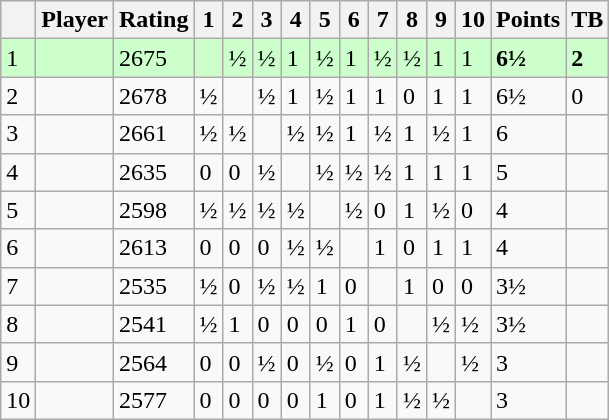<table class=wikitable>
<tr>
<th></th>
<th>Player</th>
<th>Rating</th>
<th>1</th>
<th>2</th>
<th>3</th>
<th>4</th>
<th>5</th>
<th>6</th>
<th>7</th>
<th>8</th>
<th>9</th>
<th>10</th>
<th>Points</th>
<th>TB</th>
</tr>
<tr style="background:#ccffcc">
<td>1</td>
<td><strong></strong></td>
<td>2675</td>
<td></td>
<td>½</td>
<td>½</td>
<td>1</td>
<td>½</td>
<td>1</td>
<td>½</td>
<td>½</td>
<td>1</td>
<td>1</td>
<td><strong>6½</strong></td>
<td><strong>2</strong></td>
</tr>
<tr>
<td>2</td>
<td></td>
<td>2678</td>
<td>½</td>
<td></td>
<td>½</td>
<td>1</td>
<td>½</td>
<td>1</td>
<td>1</td>
<td>0</td>
<td>1</td>
<td>1</td>
<td>6½</td>
<td>0</td>
</tr>
<tr>
<td>3</td>
<td></td>
<td>2661</td>
<td>½</td>
<td>½</td>
<td></td>
<td>½</td>
<td>½</td>
<td>1</td>
<td>½</td>
<td>1</td>
<td>½</td>
<td>1</td>
<td>6</td>
<td></td>
</tr>
<tr>
<td>4</td>
<td></td>
<td>2635</td>
<td>0</td>
<td>0</td>
<td>½</td>
<td></td>
<td>½</td>
<td>½</td>
<td>½</td>
<td>1</td>
<td>1</td>
<td>1</td>
<td>5</td>
<td></td>
</tr>
<tr>
<td>5</td>
<td></td>
<td>2598</td>
<td>½</td>
<td>½</td>
<td>½</td>
<td>½</td>
<td></td>
<td>½</td>
<td>0</td>
<td>1</td>
<td>½</td>
<td>0</td>
<td>4</td>
<td></td>
</tr>
<tr>
<td>6</td>
<td></td>
<td>2613</td>
<td>0</td>
<td>0</td>
<td>0</td>
<td>½</td>
<td>½</td>
<td></td>
<td>1</td>
<td>0</td>
<td>1</td>
<td>1</td>
<td>4</td>
<td></td>
</tr>
<tr>
<td>7</td>
<td></td>
<td>2535</td>
<td>½</td>
<td>0</td>
<td>½</td>
<td>½</td>
<td>1</td>
<td>0</td>
<td></td>
<td>1</td>
<td>0</td>
<td>0</td>
<td>3½</td>
<td></td>
</tr>
<tr>
<td>8</td>
<td></td>
<td>2541</td>
<td>½</td>
<td>1</td>
<td>0</td>
<td>0</td>
<td>0</td>
<td>1</td>
<td>0</td>
<td></td>
<td>½</td>
<td>½</td>
<td>3½</td>
<td></td>
</tr>
<tr>
<td>9</td>
<td></td>
<td>2564</td>
<td>0</td>
<td>0</td>
<td>½</td>
<td>0</td>
<td>½</td>
<td>0</td>
<td>1</td>
<td>½</td>
<td></td>
<td>½</td>
<td>3</td>
<td></td>
</tr>
<tr>
<td>10</td>
<td></td>
<td>2577</td>
<td>0</td>
<td>0</td>
<td>0</td>
<td>0</td>
<td>1</td>
<td>0</td>
<td>1</td>
<td>½</td>
<td>½</td>
<td></td>
<td>3</td>
<td></td>
</tr>
</table>
